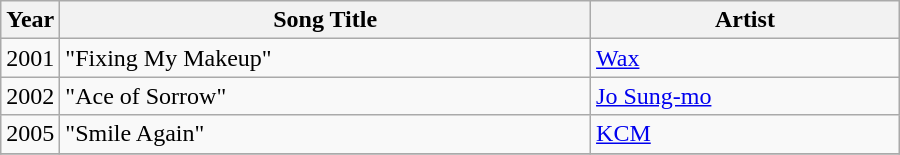<table class="wikitable" style="width:600px">
<tr>
<th width=10>Year</th>
<th>Song Title</th>
<th>Artist</th>
</tr>
<tr>
<td>2001</td>
<td>"Fixing My Makeup" </td>
<td><a href='#'>Wax</a></td>
</tr>
<tr>
<td>2002</td>
<td>"Ace of Sorrow"</td>
<td><a href='#'>Jo Sung-mo</a></td>
</tr>
<tr>
<td>2005</td>
<td>"Smile Again"</td>
<td><a href='#'>KCM</a></td>
</tr>
<tr>
</tr>
</table>
